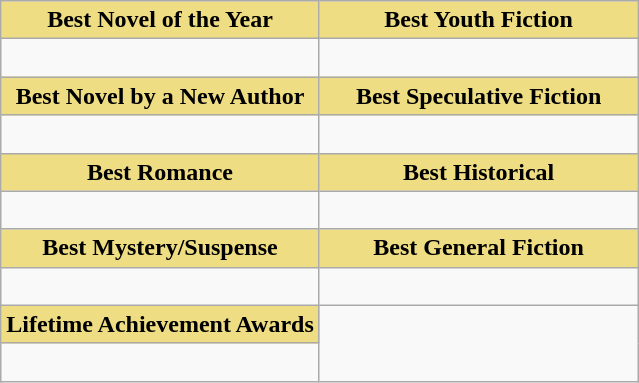<table class=wikitable>
<tr>
<th style="background:#EEDD82; width:50%">Best Novel of the Year</th>
<th style="background:#EEDD82; width:50%">Best Youth Fiction</th>
</tr>
<tr>
<td valign="top"><br></td>
<td valign="top"><br></td>
</tr>
<tr>
<th style="background:#EEDD82">Best Novel by a New Author</th>
<th style="background:#EEDD82">Best Speculative Fiction</th>
</tr>
<tr>
<td valign="top"><br></td>
<td valign="top"><br></td>
</tr>
<tr>
<th style="background:#EEDD82">Best Romance</th>
<th style="background:#EEDD82">Best Historical</th>
</tr>
<tr>
<td valign="top"><br></td>
<td valign="top"><br></td>
</tr>
<tr>
<th style="background:#EEDD82">Best Mystery/Suspense</th>
<th style="background:#EEDD82">Best General Fiction</th>
</tr>
<tr>
<td valign="top"><br></td>
<td valign="top"><br></td>
</tr>
<tr>
<th style="background:#EEDD82; width:50%">Lifetime Achievement Awards</th>
</tr>
<tr>
<td valign="top"><br></td>
</tr>
</table>
